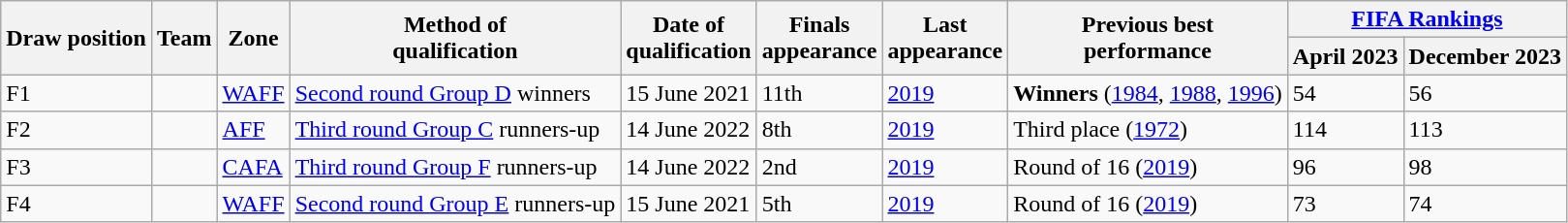<table class="wikitable sortable">
<tr>
<th rowspan=2>Draw position</th>
<th rowspan=2>Team</th>
<th rowspan=2>Zone</th>
<th rowspan=2>Method of<br>qualification</th>
<th rowspan=2>Date of<br>qualification</th>
<th rowspan=2>Finals<br>appearance</th>
<th rowspan=2>Last<br>appearance</th>
<th rowspan=2>Previous best<br>performance</th>
<th colspan=2><a href='#'>FIFA Rankings</a></th>
</tr>
<tr>
<th>April 2023</th>
<th>December 2023</th>
</tr>
<tr>
<td>F1</td>
<td style=white-space:nowrap></td>
<td><a href='#'>WAFF</a></td>
<td data-sort-value="D1"><a href='#'>Second round Group D</a> winners</td>
<td data-sort-value="7">15 June 2021</td>
<td>11th</td>
<td><a href='#'>2019</a></td>
<td data-sort-value="6.1"><strong>Winners</strong> (<a href='#'>1984</a>, <a href='#'>1988</a>, <a href='#'>1996</a>)</td>
<td>54</td>
<td>56</td>
</tr>
<tr>
<td>F2</td>
<td style=white-space:nowrap></td>
<td><a href='#'>AFF</a></td>
<td data-sort-value="C2"><a href='#'>Third round Group C</a> runners-up</td>
<td data-sort-value="16">14 June 2022</td>
<td>8th</td>
<td><a href='#'>2019</a></td>
<td data-sort-value="6.4">Third place (<a href='#'>1972</a>)</td>
<td>114</td>
<td>113</td>
</tr>
<tr>
<td>F3</td>
<td style=white-space:nowrap></td>
<td><a href='#'>CAFA</a></td>
<td data-sort-value="F2"><a href='#'>Third round Group F</a> runners-up</td>
<td data-sort-value="20">14 June 2022</td>
<td>2nd</td>
<td><a href='#'>2019</a></td>
<td data-sort-value="6.3">Round of 16 (<a href='#'>2019</a>)</td>
<td>96</td>
<td>98</td>
</tr>
<tr>
<td>F4</td>
<td style=white-space:nowrap></td>
<td><a href='#'>WAFF</a></td>
<td data-sort-value="E2"><a href='#'>Second round Group E</a> runners-up</td>
<td data-sort-value="11">15 June 2021</td>
<td>5th</td>
<td><a href='#'>2019</a></td>
<td data-sort-value="6.2">Round of 16 (<a href='#'>2019</a>)</td>
<td>73</td>
<td>74</td>
</tr>
</table>
